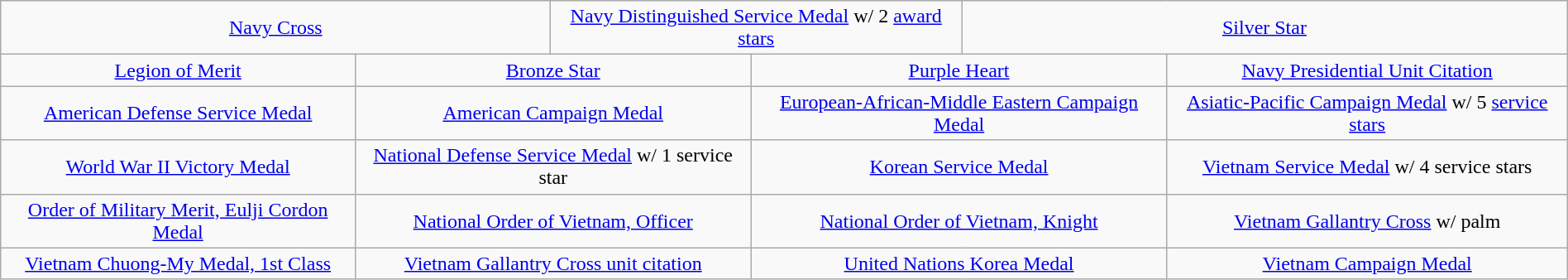<table class="wikitable" style="margin:1em auto; text-align:center;">
<tr>
<td colspan="4"><a href='#'>Navy Cross</a></td>
<td colspan="4"><a href='#'>Navy Distinguished Service Medal</a> w/ 2 <a href='#'>award stars</a></td>
<td colspan="4"><a href='#'>Silver Star</a></td>
</tr>
<tr>
<td colspan="3"><a href='#'>Legion of Merit</a></td>
<td colspan="3"><a href='#'>Bronze Star</a></td>
<td colspan="3"><a href='#'>Purple Heart</a></td>
<td colspan="3"><a href='#'>Navy Presidential Unit Citation</a></td>
</tr>
<tr style="text-align:center;">
<td colspan="3"><a href='#'>American Defense Service Medal</a></td>
<td colspan="3"><a href='#'>American Campaign Medal</a></td>
<td colspan="3"><a href='#'>European-African-Middle Eastern Campaign Medal</a></td>
<td colspan="3"><a href='#'>Asiatic-Pacific Campaign Medal</a> w/ 5 <a href='#'>service stars</a></td>
</tr>
<tr>
<td colspan="3"><a href='#'>World War II Victory Medal</a></td>
<td colspan="3"><a href='#'>National Defense Service Medal</a> w/ 1 service star</td>
<td colspan="3"><a href='#'>Korean Service Medal</a></td>
<td colspan="3"><a href='#'>Vietnam Service Medal</a> w/ 4 service stars</td>
</tr>
<tr>
<td colspan="3"><a href='#'>Order of Military Merit, Eulji Cordon Medal</a></td>
<td colspan="3"><a href='#'>National Order of Vietnam, Officer</a></td>
<td colspan="3"><a href='#'>National Order of Vietnam, Knight</a></td>
<td colspan="3"><a href='#'>Vietnam Gallantry Cross</a> w/ palm</td>
</tr>
<tr>
<td colspan="3"><a href='#'>Vietnam Chuong-My Medal, 1st Class</a></td>
<td colspan="3"><a href='#'>Vietnam Gallantry Cross unit citation</a></td>
<td colspan="3"><a href='#'>United Nations Korea Medal</a></td>
<td colspan="3"><a href='#'>Vietnam Campaign Medal</a></td>
</tr>
</table>
